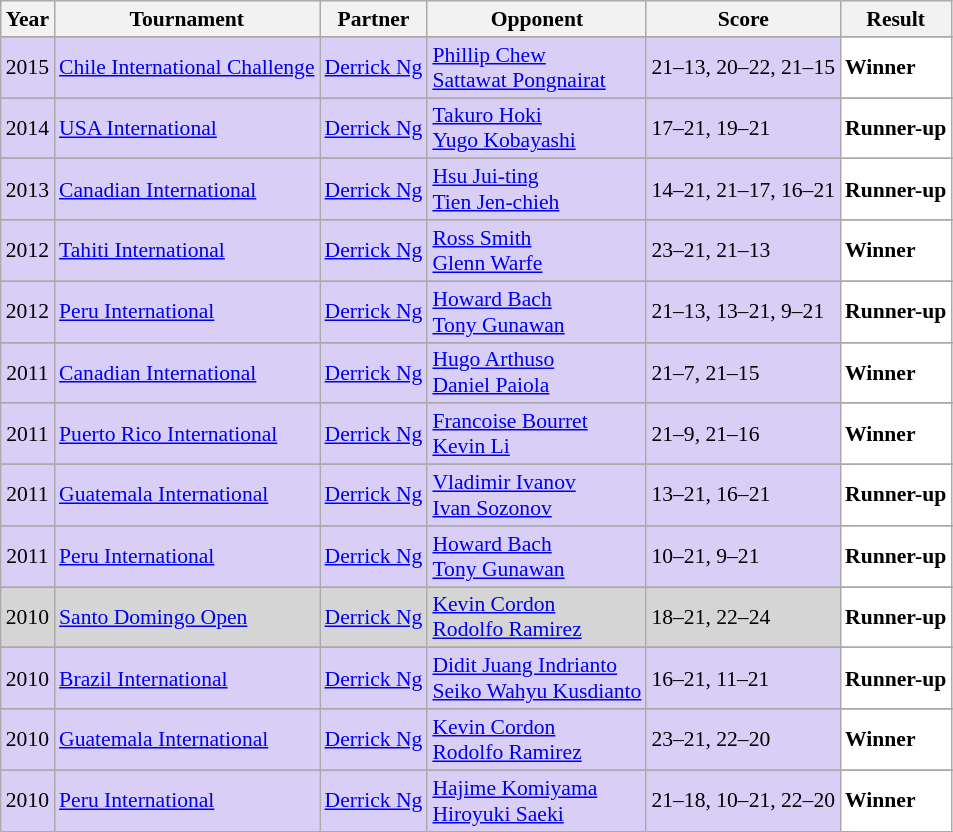<table class="sortable wikitable" style="font-size: 90%;">
<tr>
<th>Year</th>
<th>Tournament</th>
<th>Partner</th>
<th>Opponent</th>
<th>Score</th>
<th>Result</th>
</tr>
<tr>
</tr>
<tr style="background:#D8CEF6">
<td align="center">2015</td>
<td align="left"><a href='#'>Chile International Challenge</a></td>
<td align="left"> <a href='#'>Derrick Ng</a></td>
<td align="left"> <a href='#'>Phillip Chew</a><br> <a href='#'>Sattawat Pongnairat</a></td>
<td align="left">21–13, 20–22, 21–15</td>
<td style="text-align:left; background:white"> <strong>Winner</strong></td>
</tr>
<tr>
</tr>
<tr style="background:#D8CEF6">
<td align="center">2014</td>
<td align="left"><a href='#'>USA International</a></td>
<td align="left"> <a href='#'>Derrick Ng</a></td>
<td align="left"> <a href='#'>Takuro Hoki</a><br> <a href='#'>Yugo Kobayashi</a></td>
<td align="left">17–21, 19–21</td>
<td style="text-align:left; background:white"> <strong>Runner-up</strong></td>
</tr>
<tr>
</tr>
<tr style="background:#D8CEF6">
<td align="center">2013</td>
<td align="left"><a href='#'>Canadian International</a></td>
<td align="left"> <a href='#'>Derrick Ng</a></td>
<td align="left"> <a href='#'>Hsu Jui-ting</a><br> <a href='#'>Tien Jen-chieh</a></td>
<td align="left">14–21, 21–17, 16–21</td>
<td style="text-align:left; background:white"> <strong>Runner-up</strong></td>
</tr>
<tr>
</tr>
<tr style="background:#D8CEF6">
<td align="center">2012</td>
<td align="left"><a href='#'>Tahiti International</a></td>
<td align="left"> <a href='#'>Derrick Ng</a></td>
<td align="left"> <a href='#'>Ross Smith</a><br> <a href='#'>Glenn Warfe</a></td>
<td align="left">23–21, 21–13</td>
<td style="text-align:left; background:white"> <strong>Winner</strong></td>
</tr>
<tr>
</tr>
<tr style="background:#D8CEF6">
<td align="center">2012</td>
<td align="left"><a href='#'>Peru International</a></td>
<td align="left"> <a href='#'>Derrick Ng</a></td>
<td align="left"> <a href='#'>Howard Bach</a><br> <a href='#'>Tony Gunawan</a></td>
<td align="left">21–13, 13–21, 9–21</td>
<td style="text-align:left; background:white"> <strong>Runner-up</strong></td>
</tr>
<tr>
</tr>
<tr style="background:#D8CEF6">
<td align="center">2011</td>
<td align="left"><a href='#'>Canadian International</a></td>
<td align="left"> <a href='#'>Derrick Ng</a></td>
<td align="left"> <a href='#'>Hugo Arthuso</a><br> <a href='#'>Daniel Paiola</a></td>
<td align="left">21–7, 21–15</td>
<td style="text-align:left; background:white"> <strong>Winner</strong></td>
</tr>
<tr>
</tr>
<tr style="background:#D8CEF6">
<td align="center">2011</td>
<td align="left"><a href='#'>Puerto Rico International</a></td>
<td align="left"> <a href='#'>Derrick Ng</a></td>
<td align="left"> <a href='#'>Francoise Bourret</a><br> <a href='#'>Kevin Li</a></td>
<td align="left">21–9, 21–16</td>
<td style="text-align:left; background:white"> <strong>Winner</strong></td>
</tr>
<tr>
</tr>
<tr style="background:#D8CEF6">
<td align="center">2011</td>
<td align="left"><a href='#'>Guatemala International</a></td>
<td align="left"> <a href='#'>Derrick Ng</a></td>
<td align="left"> <a href='#'>Vladimir Ivanov</a><br> <a href='#'>Ivan Sozonov</a></td>
<td align="left">13–21, 16–21</td>
<td style="text-align:left; background:white"> <strong>Runner-up</strong></td>
</tr>
<tr>
</tr>
<tr style="background:#D8CEF6">
<td align="center">2011</td>
<td align="left"><a href='#'>Peru International</a></td>
<td align="left"> <a href='#'>Derrick Ng</a></td>
<td align="left"> <a href='#'>Howard Bach</a><br> <a href='#'>Tony Gunawan</a></td>
<td align="left">10–21, 9–21</td>
<td style="text-align:left; background:white"> <strong>Runner-up</strong></td>
</tr>
<tr>
</tr>
<tr style="background:#D5D5D5">
<td align="center">2010</td>
<td align="left"><a href='#'>Santo Domingo Open</a></td>
<td align="left"> <a href='#'>Derrick Ng</a></td>
<td align="left"> <a href='#'>Kevin Cordon</a><br> <a href='#'>Rodolfo Ramirez</a></td>
<td align="left">18–21, 22–24</td>
<td style="text-align:left; background:white"> <strong>Runner-up</strong></td>
</tr>
<tr>
</tr>
<tr style="background:#D8CEF6">
<td align="center">2010</td>
<td align="left"><a href='#'>Brazil International</a></td>
<td align="left"> <a href='#'>Derrick Ng</a></td>
<td align="left"> <a href='#'>Didit Juang Indrianto</a><br> <a href='#'>Seiko Wahyu Kusdianto</a></td>
<td align="left">16–21, 11–21</td>
<td style="text-align:left; background:white"> <strong>Runner-up</strong></td>
</tr>
<tr>
</tr>
<tr style="background:#D8CEF6">
<td align="center">2010</td>
<td align="left"><a href='#'>Guatemala International</a></td>
<td align="left"> <a href='#'>Derrick Ng</a></td>
<td align="left"> <a href='#'>Kevin Cordon</a><br> <a href='#'>Rodolfo Ramirez</a></td>
<td align="left">23–21, 22–20</td>
<td style="text-align:left; background:white"> <strong>Winner</strong></td>
</tr>
<tr>
</tr>
<tr style="background:#D8CEF6">
<td align="center">2010</td>
<td align="left"><a href='#'>Peru International</a></td>
<td align="left"> <a href='#'>Derrick Ng</a></td>
<td align="left"> <a href='#'>Hajime Komiyama</a><br> <a href='#'>Hiroyuki Saeki</a></td>
<td align="left">21–18, 10–21, 22–20</td>
<td style="text-align:left; background:white"> <strong>Winner</strong></td>
</tr>
<tr>
</tr>
</table>
